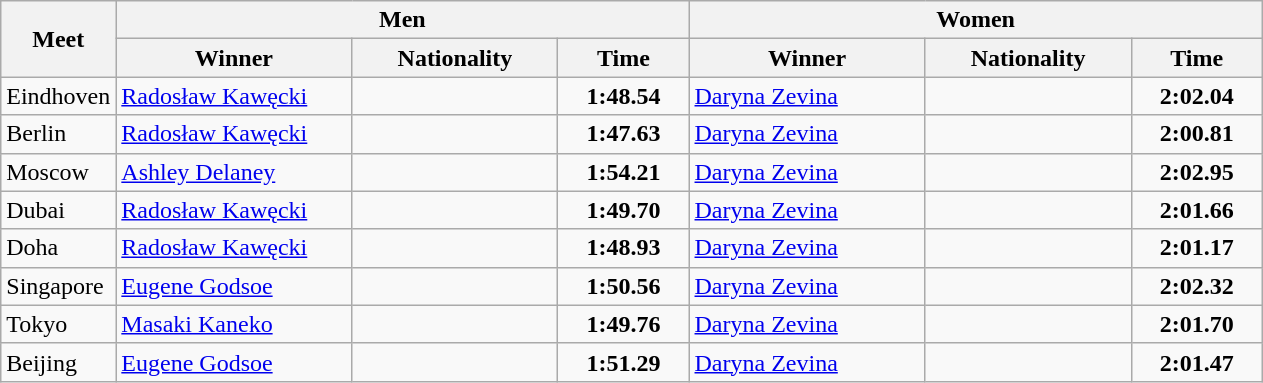<table class="wikitable">
<tr>
<th rowspan="2">Meet</th>
<th colspan="3">Men</th>
<th colspan="3">Women</th>
</tr>
<tr>
<th width=150>Winner</th>
<th width=130>Nationality</th>
<th width=80>Time</th>
<th width=150>Winner</th>
<th width=130>Nationality</th>
<th width=80>Time</th>
</tr>
<tr>
<td>Eindhoven</td>
<td><a href='#'>Radosław Kawęcki</a></td>
<td></td>
<td align=center><strong>1:48.54</strong></td>
<td><a href='#'>Daryna Zevina</a></td>
<td></td>
<td align=center><strong>2:02.04</strong></td>
</tr>
<tr>
<td>Berlin</td>
<td><a href='#'>Radosław Kawęcki</a></td>
<td></td>
<td align=center><strong>1:47.63</strong></td>
<td><a href='#'>Daryna Zevina</a></td>
<td></td>
<td align=center><strong>2:00.81</strong></td>
</tr>
<tr>
<td>Moscow</td>
<td><a href='#'>Ashley Delaney</a></td>
<td></td>
<td align=center><strong>1:54.21</strong></td>
<td><a href='#'>Daryna Zevina</a></td>
<td></td>
<td align=center><strong>2:02.95</strong></td>
</tr>
<tr>
<td>Dubai</td>
<td><a href='#'>Radosław Kawęcki</a></td>
<td></td>
<td align=center><strong>1:49.70</strong></td>
<td><a href='#'>Daryna Zevina</a></td>
<td></td>
<td align=center><strong>2:01.66</strong></td>
</tr>
<tr>
<td>Doha</td>
<td><a href='#'>Radosław Kawęcki</a></td>
<td></td>
<td align=center><strong>1:48.93</strong></td>
<td><a href='#'>Daryna Zevina</a></td>
<td></td>
<td align=center><strong>2:01.17</strong></td>
</tr>
<tr>
<td>Singapore</td>
<td><a href='#'>Eugene Godsoe</a></td>
<td></td>
<td align=center><strong>1:50.56</strong></td>
<td><a href='#'>Daryna Zevina</a></td>
<td></td>
<td align=center><strong>2:02.32</strong></td>
</tr>
<tr>
<td>Tokyo</td>
<td><a href='#'>Masaki Kaneko</a></td>
<td></td>
<td align=center><strong>1:49.76</strong></td>
<td><a href='#'>Daryna Zevina</a></td>
<td></td>
<td align=center><strong>2:01.70</strong></td>
</tr>
<tr>
<td>Beijing</td>
<td><a href='#'>Eugene Godsoe</a></td>
<td></td>
<td align=center><strong>1:51.29</strong></td>
<td><a href='#'>Daryna Zevina</a></td>
<td></td>
<td align=center><strong>2:01.47</strong></td>
</tr>
</table>
